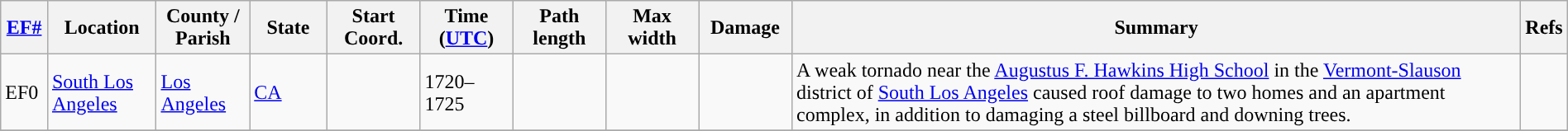<table class="wikitable sortable" style="width:100%;">
<tr>
<th scope="col" width="3%" align="center"><a href='#'>EF#</a></th>
<th scope="col" width="7%" align="center" class="unsortable">Location</th>
<th scope="col" width="6%" align="center" class="unsortable">County / Parish</th>
<th scope="col" width="5%" align="center">State</th>
<th scope="col" width="6%" align="center">Start Coord.</th>
<th scope="col" width="6%" align="center">Time (<a href='#'>UTC</a>)</th>
<th scope="col" width="6%" align="center">Path length</th>
<th scope="col" width="6%" align="center">Max width</th>
<th scope="col" width="6%" align="center">Damage</th>
<th scope="col" width="48%" class="unsortable" align="center">Summary</th>
<th scope="col" width="48%" class="unsortable" align="center">Refs</th>
</tr>
<tr>
<td>EF0</td>
<td><a href='#'>South Los Angeles</a></td>
<td><a href='#'>Los Angeles</a></td>
<td><a href='#'>CA</a></td>
<td></td>
<td>1720–1725</td>
<td></td>
<td></td>
<td></td>
<td>A weak tornado near the <a href='#'>Augustus F. Hawkins High School</a> in the <a href='#'>Vermont-Slauson</a> district of <a href='#'>South Los Angeles</a> caused roof damage to two homes and an apartment complex, in addition to damaging a steel billboard and downing trees.</td>
<td></td>
</tr>
<tr>
</tr>
</table>
